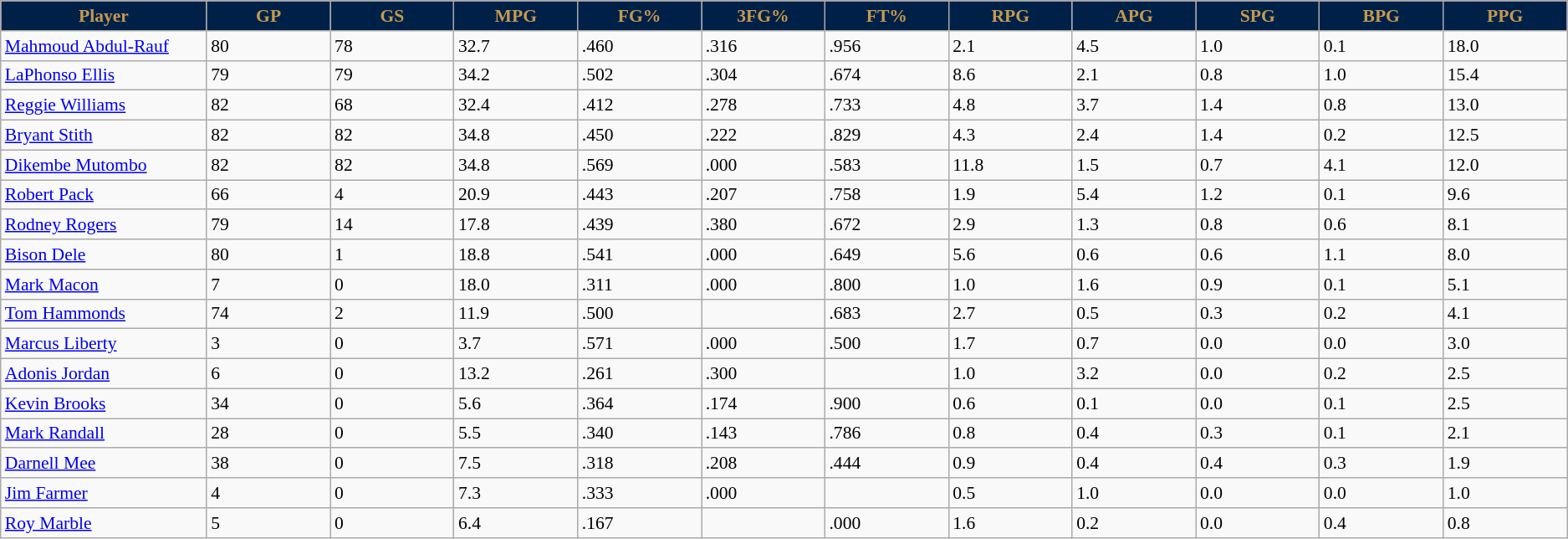<table class="wikitable sortable" style="font-size: 90%">
<tr>
<th style="background:#002147;color:#C39953;" width="10%">Player</th>
<th style="background:#002147;color:#C39953;" width="6%">GP</th>
<th style="background:#002147;color:#C39953;" width="6%">GS</th>
<th style="background:#002147;color:#C39953;" width="6%">MPG</th>
<th style="background:#002147;color:#C39953;" width="6%">FG%</th>
<th style="background:#002147;color:#C39953;" width="6%">3FG%</th>
<th style="background:#002147;color:#C39953;" width="6%">FT%</th>
<th style="background:#002147;color:#C39953;" width="6%">RPG</th>
<th style="background:#002147;color:#C39953;" width="6%">APG</th>
<th style="background:#002147;color:#C39953;" width="6%">SPG</th>
<th style="background:#002147;color:#C39953;" width="6%">BPG</th>
<th style="background:#002147;color:#C39953;" width="6%">PPG</th>
</tr>
<tr>
<td><a href='#'>Mahmoud Abdul-Rauf</a></td>
<td>80</td>
<td>78</td>
<td>32.7</td>
<td>.460</td>
<td>.316</td>
<td>.956</td>
<td>2.1</td>
<td>4.5</td>
<td>1.0</td>
<td>0.1</td>
<td>18.0</td>
</tr>
<tr>
<td><a href='#'>LaPhonso Ellis</a></td>
<td>79</td>
<td>79</td>
<td>34.2</td>
<td>.502</td>
<td>.304</td>
<td>.674</td>
<td>8.6</td>
<td>2.1</td>
<td>0.8</td>
<td>1.0</td>
<td>15.4</td>
</tr>
<tr>
<td><a href='#'>Reggie Williams</a></td>
<td>82</td>
<td>68</td>
<td>32.4</td>
<td>.412</td>
<td>.278</td>
<td>.733</td>
<td>4.8</td>
<td>3.7</td>
<td>1.4</td>
<td>0.8</td>
<td>13.0</td>
</tr>
<tr>
<td><a href='#'>Bryant Stith</a></td>
<td>82</td>
<td>82</td>
<td>34.8</td>
<td>.450</td>
<td>.222</td>
<td>.829</td>
<td>4.3</td>
<td>2.4</td>
<td>1.4</td>
<td>0.2</td>
<td>12.5</td>
</tr>
<tr>
<td><a href='#'>Dikembe Mutombo</a></td>
<td>82</td>
<td>82</td>
<td>34.8</td>
<td>.569</td>
<td>.000</td>
<td>.583</td>
<td>11.8</td>
<td>1.5</td>
<td>0.7</td>
<td>4.1</td>
<td>12.0</td>
</tr>
<tr>
<td><a href='#'>Robert Pack</a></td>
<td>66</td>
<td>4</td>
<td>20.9</td>
<td>.443</td>
<td>.207</td>
<td>.758</td>
<td>1.9</td>
<td>5.4</td>
<td>1.2</td>
<td>0.1</td>
<td>9.6</td>
</tr>
<tr>
<td><a href='#'>Rodney Rogers</a></td>
<td>79</td>
<td>14</td>
<td>17.8</td>
<td>.439</td>
<td>.380</td>
<td>.672</td>
<td>2.9</td>
<td>1.3</td>
<td>0.8</td>
<td>0.6</td>
<td>8.1</td>
</tr>
<tr>
<td><a href='#'>Bison Dele</a></td>
<td>80</td>
<td>1</td>
<td>18.8</td>
<td>.541</td>
<td>.000</td>
<td>.649</td>
<td>5.6</td>
<td>0.6</td>
<td>0.6</td>
<td>1.1</td>
<td>8.0</td>
</tr>
<tr>
<td><a href='#'>Mark Macon</a></td>
<td>7</td>
<td>0</td>
<td>18.0</td>
<td>.311</td>
<td>.000</td>
<td>.800</td>
<td>1.0</td>
<td>1.6</td>
<td>0.9</td>
<td>0.1</td>
<td>5.1</td>
</tr>
<tr>
<td><a href='#'>Tom Hammonds</a></td>
<td>74</td>
<td>2</td>
<td>11.9</td>
<td>.500</td>
<td></td>
<td>.683</td>
<td>2.7</td>
<td>0.5</td>
<td>0.3</td>
<td>0.2</td>
<td>4.1</td>
</tr>
<tr>
<td><a href='#'>Marcus Liberty</a></td>
<td>3</td>
<td>0</td>
<td>3.7</td>
<td>.571</td>
<td>.000</td>
<td>.500</td>
<td>1.7</td>
<td>0.7</td>
<td>0.0</td>
<td>0.0</td>
<td>3.0</td>
</tr>
<tr>
<td><a href='#'>Adonis Jordan</a></td>
<td>6</td>
<td>0</td>
<td>13.2</td>
<td>.261</td>
<td>.300</td>
<td></td>
<td>1.0</td>
<td>3.2</td>
<td>0.0</td>
<td>0.2</td>
<td>2.5</td>
</tr>
<tr>
<td><a href='#'>Kevin Brooks</a></td>
<td>34</td>
<td>0</td>
<td>5.6</td>
<td>.364</td>
<td>.174</td>
<td>.900</td>
<td>0.6</td>
<td>0.1</td>
<td>0.0</td>
<td>0.1</td>
<td>2.5</td>
</tr>
<tr>
<td><a href='#'>Mark Randall</a></td>
<td>28</td>
<td>0</td>
<td>5.5</td>
<td>.340</td>
<td>.143</td>
<td>.786</td>
<td>0.8</td>
<td>0.4</td>
<td>0.3</td>
<td>0.1</td>
<td>2.1</td>
</tr>
<tr>
<td><a href='#'>Darnell Mee</a></td>
<td>38</td>
<td>0</td>
<td>7.5</td>
<td>.318</td>
<td>.208</td>
<td>.444</td>
<td>0.9</td>
<td>0.4</td>
<td>0.4</td>
<td>0.3</td>
<td>1.9</td>
</tr>
<tr>
<td><a href='#'>Jim Farmer</a></td>
<td>4</td>
<td>0</td>
<td>7.3</td>
<td>.333</td>
<td>.000</td>
<td></td>
<td>0.5</td>
<td>1.0</td>
<td>0.0</td>
<td>0.0</td>
<td>1.0</td>
</tr>
<tr>
<td><a href='#'>Roy Marble</a></td>
<td>5</td>
<td>0</td>
<td>6.4</td>
<td>.167</td>
<td></td>
<td>.000</td>
<td>1.6</td>
<td>0.2</td>
<td>0.0</td>
<td>0.4</td>
<td>0.8</td>
</tr>
</table>
